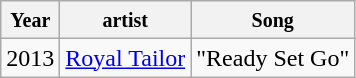<table class="wikitable">
<tr>
<th><small>Year</small></th>
<th><small>artist</small></th>
<th><small>Song</small></th>
</tr>
<tr>
<td>2013</td>
<td><a href='#'>Royal Tailor</a></td>
<td>"Ready Set Go"</td>
</tr>
</table>
